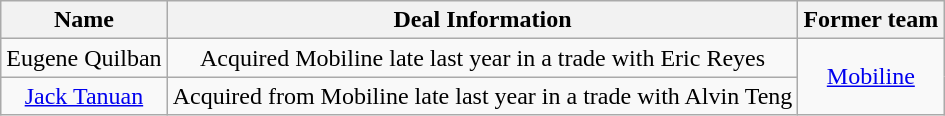<table class="wikitable sortable sortable">
<tr>
<th>Name</th>
<th>Deal Information</th>
<th>Former team</th>
</tr>
<tr style="text-align: center">
<td>Eugene Quilban</td>
<td>Acquired Mobiline late last year in a trade with Eric Reyes</td>
<td rowspan="2"><a href='#'>Mobiline</a></td>
</tr>
<tr style="text-align: center">
<td><a href='#'>Jack Tanuan</a></td>
<td>Acquired from Mobiline late last year in a trade with Alvin Teng</td>
</tr>
</table>
